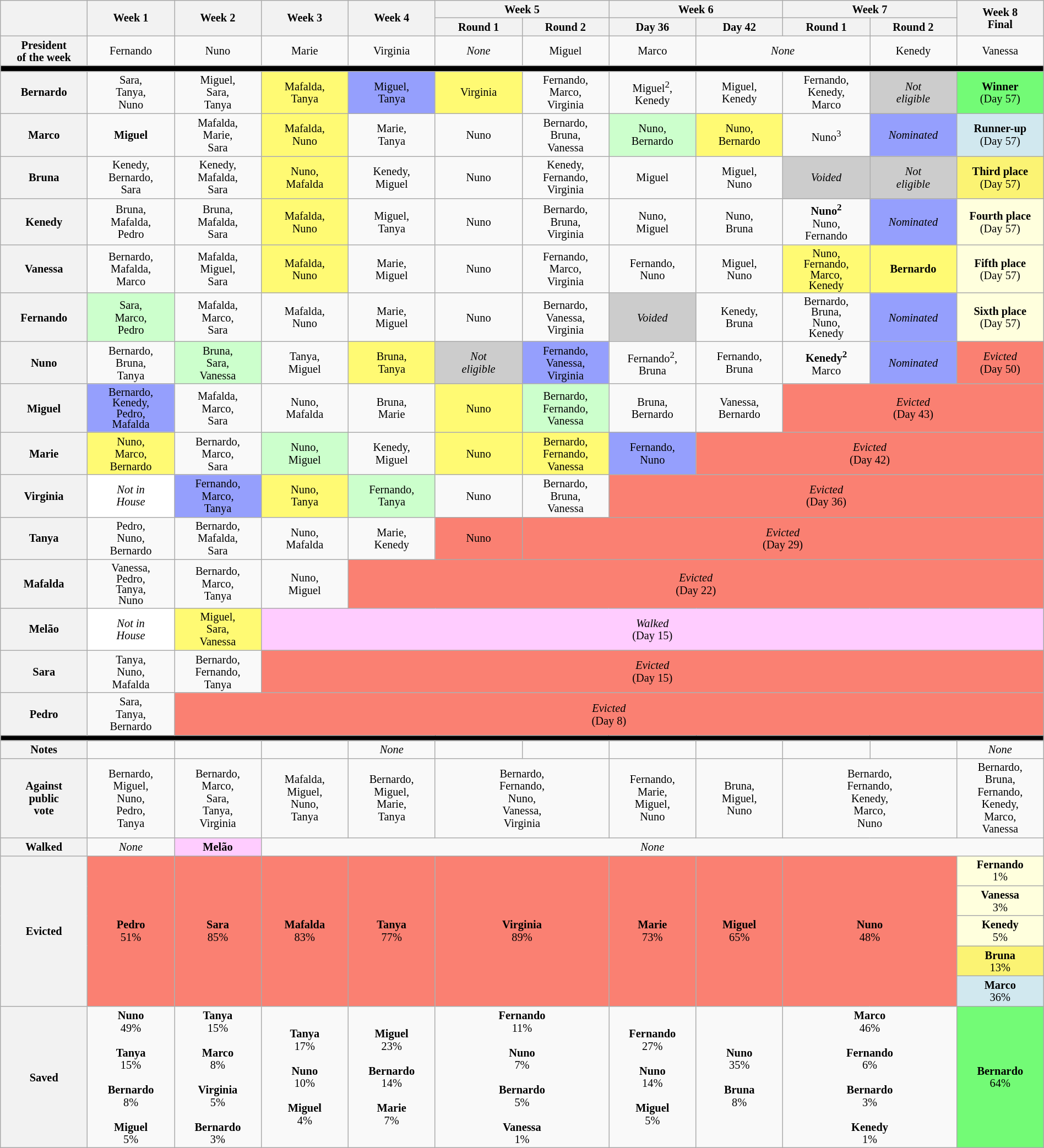<table class="wikitable nowrap" style="width:100%; text-align:center; font-size:85%; line-height:15px">
<tr>
<th style="width:08%" rowspan="2"></th>
<th style="width:08%" rowspan="2">Week 1</th>
<th style="width:08%" rowspan="2">Week 2</th>
<th style="width:08%" rowspan="2">Week 3</th>
<th style="width:08%" rowspan="2">Week 4</th>
<th style="width:16%" colspan="2">Week 5</th>
<th style="width:16%" colspan="2">Week 6</th>
<th style="width:16%" colspan="2">Week 7</th>
<th style="width:08%" rowspan="2" colspan="2">Week 8<br>Final</th>
</tr>
<tr>
<th style="width:08%">Round 1</th>
<th style="width:08%">Round 2</th>
<th style="width:08%">Day 36</th>
<th style="width:08%">Day 42</th>
<th style="width:08%">Round 1</th>
<th style="width:08%">Round 2</th>
</tr>
<tr>
<th>President<br>of the week</th>
<td>Fernando</td>
<td>Nuno</td>
<td>Marie</td>
<td>Virginia</td>
<td><em>None</em></td>
<td>Miguel</td>
<td>Marco</td>
<td colspan="2"><em>None</em></td>
<td>Kenedy</td>
<td colspan="2">Vanessa</td>
</tr>
<tr>
<td style="background:black" colspan="17"></td>
</tr>
<tr>
<th>Bernardo</th>
<td>Sara,<br>Tanya,<br>Nuno</td>
<td>Miguel,<br>Sara,<br>Tanya</td>
<td style="background:#fffa73">Mafalda,<br>Tanya</td>
<td style="background:#959FFD">Miguel,<br>Tanya</td>
<td style="background:#fffa73">Virginia</td>
<td>Fernando,<br>Marco,<br>Virginia</td>
<td>Miguel<sup>2</sup>,<br>Kenedy</td>
<td>Miguel,<br>Kenedy</td>
<td>Fernando,<br>Kenedy,<br>Marco</td>
<td style="background:#ccc"><em>Not<br>eligible</em></td>
<td style="background:#73FB76" colspan="2"><strong>Winner</strong><br>(Day 57)</td>
</tr>
<tr>
<th>Marco</th>
<td><strong>Miguel</strong></td>
<td>Mafalda,<br>Marie,<br>Sara</td>
<td style="background:#fffa73">Mafalda,<br>Nuno</td>
<td>Marie,<br>Tanya</td>
<td>Nuno</td>
<td>Bernardo,<br>Bruna,<br>Vanessa</td>
<td style="background:#cfc">Nuno,<br>Bernardo</td>
<td style="background:#fffa73">Nuno,<br>Bernardo</td>
<td>Nuno<sup>3</sup></td>
<td style="background:#959FFD"><em>Nominated</em></td>
<td style="background:#D1E8EF" colspan="2"><strong>Runner-up</strong><br>(Day 57)</td>
</tr>
<tr>
<th>Bruna</th>
<td>Kenedy,<br>Bernardo,<br>Sara</td>
<td>Kenedy,<br>Mafalda,<br>Sara</td>
<td style="background:#fffa73">Nuno,<br>Mafalda</td>
<td>Kenedy,<br>Miguel</td>
<td>Nuno</td>
<td>Kenedy,<br>Fernando,<br>Virginia</td>
<td>Miguel</td>
<td>Miguel,<br>Nuno</td>
<td style="background:#ccc"><em>Voided</em></td>
<td style="background:#ccc"><em>Not<br>eligible</em></td>
<td style="background:#FBF373" colspan="2"><strong>Third place</strong><br>(Day 57)</td>
</tr>
<tr>
<th>Kenedy</th>
<td>Bruna,<br>Mafalda,<br>Pedro</td>
<td>Bruna,<br>Mafalda,<br>Sara</td>
<td style="background:#fffa73">Mafalda,<br>Nuno</td>
<td>Miguel,<br>Tanya</td>
<td>Nuno</td>
<td>Bernardo,<br>Bruna,<br>Virginia</td>
<td>Nuno,<br>Miguel</td>
<td>Nuno,<br>Bruna</td>
<td><strong>Nuno<sup>2</sup></strong><br>Nuno,<br>Fernando</td>
<td style="background:#959FFD"><em>Nominated</em></td>
<td style="background:#FFFFDD" colspan="2"><strong>Fourth place</strong><br>(Day 57)</td>
</tr>
<tr>
<th>Vanessa</th>
<td>Bernardo,<br>Mafalda,<br>Marco</td>
<td>Mafalda,<br>Miguel,<br>Sara</td>
<td style="background:#fffa73">Mafalda,<br>Nuno</td>
<td>Marie,<br>Miguel</td>
<td>Nuno</td>
<td>Fernando,<br>Marco,<br>Virginia</td>
<td>Fernando,<br>Nuno</td>
<td>Miguel,<br>Nuno</td>
<td style="background:#fffa73; line-height:13px">Nuno,<br>Fernando,<br>Marco,<br>Kenedy</td>
<td style="background:#fffa73"><strong>Bernardo</strong></td>
<td style="background:#FFFFDD" colspan="2"><strong>Fifth place</strong><br>(Day 57)</td>
</tr>
<tr>
<th>Fernando</th>
<td style="background:#cfc">Sara,<br>Marco,<br>Pedro</td>
<td>Mafalda,<br>Marco,<br>Sara</td>
<td>Mafalda,<br>Nuno</td>
<td>Marie,<br>Miguel</td>
<td>Nuno</td>
<td>Bernardo,<br>Vanessa,<br>Virginia</td>
<td style="background:#ccc"><em>Voided</em></td>
<td>Kenedy,<br>Bruna</td>
<td style="line-height:13px">Bernardo,<br>Bruna,<br>Nuno,<br>Kenedy</td>
<td style="background:#959FFD"><em>Nominated</em></td>
<td style="background:#FFFFDD" colspan="2"><strong>Sixth place</strong><br>(Day 57)</td>
</tr>
<tr>
<th>Nuno</th>
<td>Bernardo,<br>Bruna,<br>Tanya</td>
<td style="background:#cfc">Bruna,<br>Sara,<br>Vanessa</td>
<td>Tanya,<br>Miguel</td>
<td style="background:#fffa73">Bruna,<br>Tanya</td>
<td style="background:#ccc"><em>Not<br>eligible</em></td>
<td style="background:#959FFD">Fernando,<br>Vanessa,<br>Virginia</td>
<td>Fernando<sup>2</sup>,<br>Bruna</td>
<td>Fernando,<br>Bruna</td>
<td><strong>Kenedy<sup>2</sup></strong><br>Marco</td>
<td style="background:#959FFD"><em>Nominated</em></td>
<td colspan="2" style="background: salmon"><em>Evicted</em><br>(Day 50)</td>
</tr>
<tr>
<th>Miguel</th>
<td style="background:#959FFD; line-height:13px">Bernardo,<br>Kenedy,<br>Pedro,<br>Mafalda</td>
<td>Mafalda,<br>Marco,<br>Sara</td>
<td>Nuno,<br>Mafalda</td>
<td>Bruna,<br>Marie</td>
<td style="background:#fffa73">Nuno</td>
<td style="background:#cfc">Bernardo,<br>Fernando,<br>Vanessa</td>
<td>Bruna,<br>Bernardo</td>
<td>Vanessa,<br>Bernardo</td>
<td colspan="5" style="background: salmon"><em>Evicted</em><br>(Day 43)</td>
</tr>
<tr>
<th>Marie</th>
<td style="background:#fffa73">Nuno,<br>Marco,<br>Bernardo</td>
<td>Bernardo,<br>Marco,<br>Sara</td>
<td style="background:#cfc">Nuno,<br>Miguel</td>
<td>Kenedy,<br>Miguel</td>
<td style="background:#fffa73">Nuno</td>
<td style="background:#fffa73">Bernardo,<br>Fernando,<br>Vanessa</td>
<td style="background:#959FFD">Fernando,<br>Nuno</td>
<td colspan="8" style="background: salmon"><em>Evicted</em><br>(Day 42)</td>
</tr>
<tr>
<th>Virginia</th>
<td style="background: white"><em>Not in<br>House</em></td>
<td style="background:#959FFD">Fernando,<br>Marco,<br>Tanya</td>
<td style="background:#fffa73">Nuno,<br>Tanya</td>
<td style="background:#cfc">Fernando,<br>Tanya</td>
<td>Nuno</td>
<td>Bernardo,<br>Bruna,<br>Vanessa</td>
<td colspan="8" style="background: salmon"><em>Evicted</em><br>(Day 36)</td>
</tr>
<tr>
<th>Tanya</th>
<td>Pedro,<br>Nuno,<br>Bernardo</td>
<td>Bernardo,<br>Mafalda,<br>Sara</td>
<td>Nuno,<br>Mafalda</td>
<td>Marie,<br>Kenedy</td>
<td style="background:salmon">Nuno</td>
<td colspan="8" style="background: salmon"><em>Evicted</em><br>(Day 29)</td>
</tr>
<tr>
<th>Mafalda</th>
<td style="line-height:13px">Vanessa,<br>Pedro,<br>Tanya,<br>Nuno</td>
<td>Bernardo,<br>Marco,<br>Tanya</td>
<td>Nuno,<br>Miguel</td>
<td colspan="9" style="background: salmon"><em>Evicted</em><br>(Day 22)</td>
</tr>
<tr>
<th>Melão</th>
<td style="background: white"><em>Not in<br>House</em></td>
<td style="background:#fffa73">Miguel,<br>Sara,<br>Vanessa</td>
<td style="background:#FFCCFF" colspan="10"><em>Walked</em><br>(Day 15)</td>
</tr>
<tr>
<th>Sara</th>
<td>Tanya,<br>Nuno,<br>Mafalda</td>
<td>Bernardo,<br>Fernando,<br>Tanya</td>
<td colspan="10" style="background: salmon"><em>Evicted</em><br>(Day 15)</td>
</tr>
<tr>
<th>Pedro</th>
<td>Sara,<br>Tanya,<br>Bernardo</td>
<td colspan="11" style="background: salmon"><em>Evicted</em><br>(Day 8)</td>
</tr>
<tr>
<td style="background:black" colspan="17"></td>
</tr>
<tr>
<th>Notes</th>
<td></td>
<td> </td>
<td></td>
<td><em>None</em></td>
<td></td>
<td></td>
<td> </td>
<td></td>
<td>   </td>
<td></td>
<td colspan="2"><em>None</em></td>
</tr>
<tr>
<th>Against<br>public<br>vote</th>
<td>Bernardo,<br>Miguel,<br>Nuno,<br>Pedro,<br>Tanya</td>
<td>Bernardo,<br>Marco,<br>Sara,<br>Tanya,<br>Virginia</td>
<td>Mafalda,<br>Miguel,<br>Nuno,<br>Tanya</td>
<td>Bernardo,<br>Miguel,<br>Marie,<br>Tanya</td>
<td colspan="2">Bernardo,<br>Fernando,<br>Nuno,<br>Vanessa,<br>Virginia</td>
<td>Fernando,<br>Marie,<br>Miguel,<br>Nuno</td>
<td>Bruna,<br>Miguel,<br>Nuno</td>
<td colspan="2">Bernardo,<br>Fernando,<br>Kenedy,<br>Marco,<br>Nuno</td>
<td colspan="2">Bernardo,<br>Bruna,<br>Fernando,<br>Kenedy,<br>Marco,<br>Vanessa</td>
</tr>
<tr>
<th>Walked</th>
<td><em>None</em></td>
<td style="background:#FFCCFF"><strong>Melão</strong></td>
<td colspan="9"><em>None</em></td>
</tr>
<tr>
<th rowspan="5">Evicted</th>
<td rowspan="5" style="background: salmon"><strong>Pedro</strong><br>51%<br></td>
<td rowspan="5" style="background: salmon"><strong>Sara</strong><br>85%<br></td>
<td rowspan="5" style="background: salmon"><strong>Mafalda</strong><br>83%<br></td>
<td rowspan="5" style="background: salmon"><strong>Tanya</strong><br>77%<br></td>
<td rowspan="5" colspan="2" style="background: salmon"><strong>Virginia</strong><br>89%<br></td>
<td rowspan="5" style="background: salmon"><strong>Marie</strong><br>73%<br></td>
<td rowspan="5" style="background: salmon"><strong>Miguel</strong><br>65%<br></td>
<td rowspan="5" colspan="2" style="background: salmon"><strong>Nuno</strong><br>48%<br></td>
<td style="background:#ffffdd"><strong>Fernando</strong><br>1% </td>
</tr>
<tr>
<td style="background:#ffffdd"><strong>Vanessa</strong><br>3% </td>
</tr>
<tr>
<td style="background:#ffffdd"><strong>Kenedy</strong><br>5% </td>
</tr>
<tr>
<td style="background:#FBF373"><strong>Bruna</strong><br>13% </td>
</tr>
<tr>
<td style="background:#D1E8EF"><strong>Marco</strong><br>36% </td>
</tr>
<tr>
<th>Saved</th>
<td><strong>Nuno</strong><br>49%<br><br><strong>Tanya</strong><br>15%<br><br><strong>Bernardo</strong><br>8%<br><br><strong>Miguel</strong><br>5%<br></td>
<td><strong>Tanya</strong><br>15%<br><br><strong>Marco</strong><br>8%<br><br><strong>Virginia</strong><br>5%<br><br><strong>Bernardo</strong><br>3%<br></td>
<td><strong>Tanya</strong><br>17%<br><br><strong>Nuno</strong><br>10%<br><br><strong>Miguel</strong><br>4%<br></td>
<td><strong>Miguel</strong><br>23%<br><br><strong>Bernardo</strong><br>14%<br><br><strong>Marie</strong><br>7%<br></td>
<td colspan="2"><strong>Fernando</strong><br>11%<br><br><strong>Nuno</strong><br>7%<br><br><strong>Bernardo</strong><br>5%<br><br><strong>Vanessa</strong><br>1%<br></td>
<td><strong>Fernando</strong><br>27%<br><br><strong>Nuno</strong><br>14%<br><br><strong>Miguel</strong><br>5%<br></td>
<td><strong>Nuno</strong><br>35%<br><br><strong>Bruna</strong><br>8%<br></td>
<td colspan="2"><strong>Marco</strong><br>46%<br><br><strong>Fernando</strong><br>6%<br><br><strong>Bernardo</strong><br>3%<br><br><strong>Kenedy</strong><br>1%<br></td>
<td colspan="2" style="background:#73FB76"><strong>Bernardo</strong><br>64%<br></td>
</tr>
</table>
